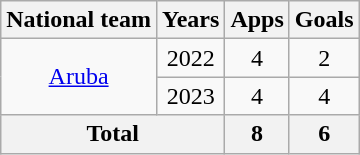<table class="wikitable" style="text-align:center;">
<tr>
<th>National team</th>
<th>Years</th>
<th>Apps</th>
<th>Goals</th>
</tr>
<tr>
<td rowspan=2><a href='#'>Aruba</a></td>
<td>2022</td>
<td>4</td>
<td>2</td>
</tr>
<tr>
<td>2023</td>
<td>4</td>
<td>4</td>
</tr>
<tr>
<th colspan=2>Total</th>
<th>8</th>
<th>6</th>
</tr>
</table>
